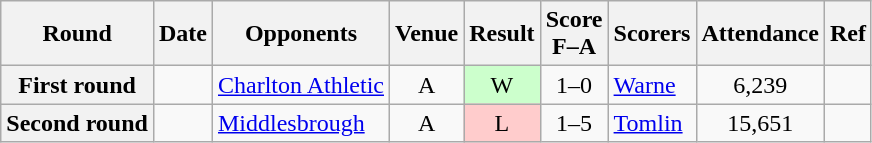<table class="wikitable plainrowheaders sortable" style="text-align:center">
<tr>
<th scope="col">Round</th>
<th scope="col">Date</th>
<th scope="col">Opponents</th>
<th scope="col">Venue</th>
<th scope="col">Result</th>
<th scope="col">Score<br>F–A</th>
<th scope="col" class="unsortable">Scorers</th>
<th scope="col">Attendance</th>
<th scope="col" class="unsortable">Ref</th>
</tr>
<tr>
<th scope="row">First round</th>
<td align="left"></td>
<td align="left"><a href='#'>Charlton Athletic</a></td>
<td>A</td>
<td style="background-color:#CCFFCC">W</td>
<td>1–0</td>
<td align="left"><a href='#'>Warne</a></td>
<td>6,239</td>
<td></td>
</tr>
<tr>
<th scope="row">Second round</th>
<td align="left"></td>
<td align="left"><a href='#'>Middlesbrough</a></td>
<td>A</td>
<td style="background-color:#FFCCCC">L</td>
<td>1–5</td>
<td align="left"><a href='#'>Tomlin</a></td>
<td>15,651</td>
<td></td>
</tr>
</table>
